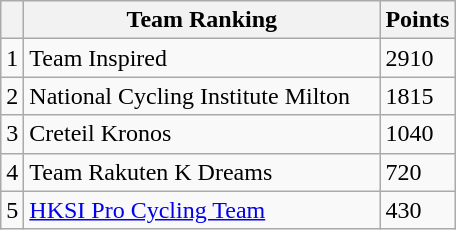<table class="wikitable col3right">
<tr>
<th></th>
<th style="width:230px; white-space:nowrap;">Team Ranking</th>
<th style="width:20px;">Points</th>
</tr>
<tr>
<td>1</td>
<td> Team Inspired</td>
<td>2910</td>
</tr>
<tr>
<td>2</td>
<td> National Cycling Institute Milton</td>
<td>1815</td>
</tr>
<tr>
<td>3</td>
<td> Creteil Kronos</td>
<td>1040</td>
</tr>
<tr>
<td>4</td>
<td> Team Rakuten K Dreams</td>
<td>720</td>
</tr>
<tr>
<td>5</td>
<td> <a href='#'>HKSI Pro Cycling Team</a></td>
<td>430</td>
</tr>
</table>
